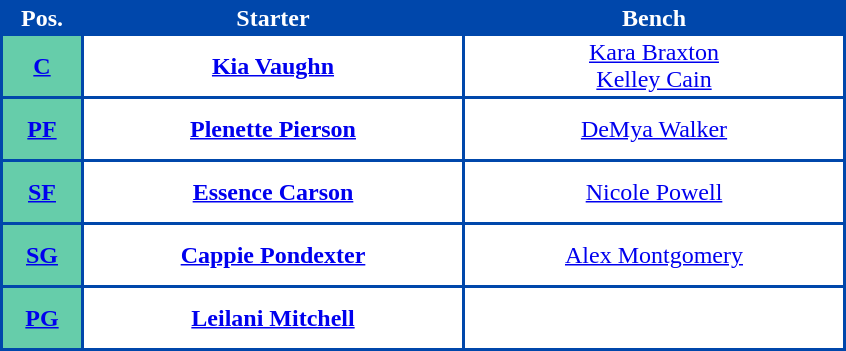<table style="text-align: center; background:#0047AB; color:white">
<tr>
<th width="50">Pos.</th>
<th width="250">Starter</th>
<th width="250">Bench</th>
</tr>
<tr style="height:40px; background:white; color:#092C57">
<th style="background:#66CDAA"><a href='#'><span>C</span></a></th>
<td><strong><a href='#'>Kia Vaughn</a></strong></td>
<td><a href='#'>Kara Braxton</a><br><a href='#'>Kelley Cain</a></td>
</tr>
<tr style="height:40px; background:white; color:#092C57">
<th style="background:#66CDAA"><a href='#'><span>PF</span></a></th>
<td><strong><a href='#'>Plenette Pierson</a></strong></td>
<td><a href='#'>DeMya Walker</a></td>
</tr>
<tr style="height:40px; background:white; color:#092C57">
<th style="background:#66CDAA"><a href='#'><span>SF</span></a></th>
<td><strong><a href='#'>Essence Carson</a></strong></td>
<td><a href='#'>Nicole Powell</a></td>
</tr>
<tr style="height:40px; background:white; color:#092C57">
<th style="background:#66CDAA"><a href='#'><span>SG</span></a></th>
<td><strong><a href='#'>Cappie Pondexter</a></strong></td>
<td><a href='#'>Alex Montgomery</a></td>
</tr>
<tr style="height:40px; background:white; color:#092C57">
<th style="background:#66CDAA"><a href='#'><span>PG</span></a></th>
<td><strong><a href='#'>Leilani Mitchell</a></strong></td>
<td></td>
</tr>
</table>
